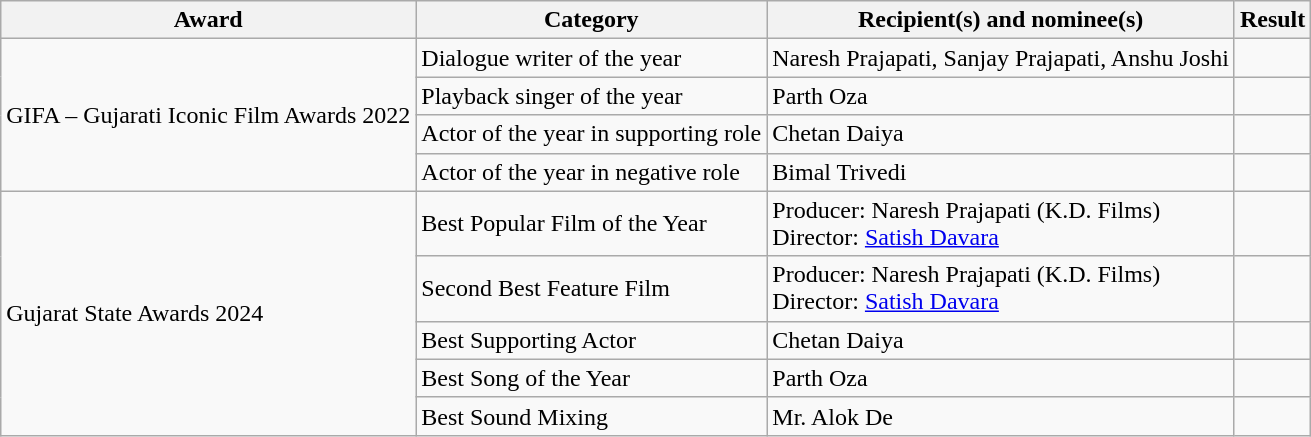<table class="wikitable sortable">
<tr>
<th>Award</th>
<th>Category</th>
<th>Recipient(s) and nominee(s)</th>
<th scope="col" class="unsortable">Result</th>
</tr>
<tr>
<td rowspan = 4>GIFA – Gujarati Iconic Film Awards 2022</td>
<td>Dialogue writer of the year</td>
<td>Naresh Prajapati, Sanjay Prajapati, Anshu Joshi</td>
<td></td>
</tr>
<tr>
<td>Playback singer of the year</td>
<td>Parth Oza</td>
<td></td>
</tr>
<tr>
<td>Actor of the year in supporting role</td>
<td>Chetan Daiya</td>
<td></td>
</tr>
<tr>
<td>Actor of the year in negative role</td>
<td>Bimal Trivedi</td>
<td></td>
</tr>
<tr>
<td rowspan = 5>Gujarat State Awards 2024</td>
<td>Best Popular Film of the Year</td>
<td>Producer: Naresh Prajapati (K.D. Films)<br>Director: <a href='#'>Satish Davara</a></td>
<td></td>
</tr>
<tr>
<td>Second Best Feature Film</td>
<td>Producer: Naresh Prajapati (K.D. Films)<br>Director: <a href='#'>Satish Davara</a></td>
<td></td>
</tr>
<tr>
<td>Best Supporting Actor</td>
<td>Chetan Daiya</td>
<td></td>
</tr>
<tr>
<td>Best Song of the Year</td>
<td>Parth Oza</td>
<td></td>
</tr>
<tr>
<td>Best Sound Mixing</td>
<td>Mr. Alok De</td>
<td></td>
</tr>
</table>
